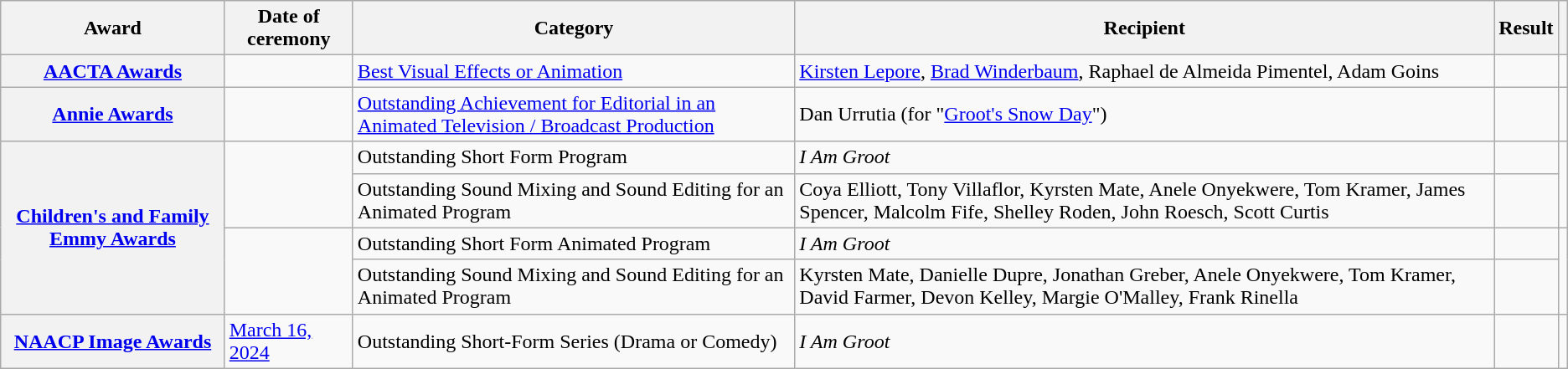<table class="wikitable sortable plainrowheaders col6center">
<tr>
<th scope="col">Award</th>
<th scope="col">Date of ceremony</th>
<th scope="col">Category</th>
<th scope="col">Recipient</th>
<th scope="col">Result</th>
<th scope="col" class="unsortable"></th>
</tr>
<tr>
<th scope="row"><a href='#'>AACTA Awards</a></th>
<td><a href='#'></a></td>
<td><a href='#'>Best Visual Effects or Animation</a></td>
<td><a href='#'>Kirsten Lepore</a>, <a href='#'>Brad Winderbaum</a>, Raphael de Almeida Pimentel, Adam Goins</td>
<td></td>
<td align="center"></td>
</tr>
<tr>
<th scope="row"><a href='#'>Annie Awards</a></th>
<td><a href='#'></a></td>
<td><a href='#'>Outstanding Achievement for Editorial in an Animated Television / Broadcast Production</a></td>
<td>Dan Urrutia (for "<a href='#'>Groot's Snow Day</a>")</td>
<td></td>
<td align="center"></td>
</tr>
<tr>
<th scope="row" rowspan="4"><a href='#'>Children's and Family Emmy Awards</a></th>
<td rowspan="2"><a href='#'></a></td>
<td>Outstanding Short Form Program</td>
<td><em>I Am Groot</em></td>
<td></td>
<td rowspan="2" align="center"></td>
</tr>
<tr>
<td>Outstanding Sound Mixing and Sound Editing for an Animated Program</td>
<td>Coya Elliott, Tony Villaflor, Kyrsten Mate, Anele Onyekwere, Tom Kramer, James Spencer, Malcolm Fife, Shelley Roden, John Roesch, Scott Curtis</td>
<td></td>
</tr>
<tr>
<td rowspan="2"><a href='#'></a></td>
<td>Outstanding Short Form Animated Program</td>
<td><em>I Am Groot</em></td>
<td></td>
<td rowspan="2" align="center"></td>
</tr>
<tr>
<td>Outstanding Sound Mixing and Sound Editing for an Animated Program</td>
<td>Kyrsten Mate, Danielle Dupre, Jonathan Greber, Anele Onyekwere, Tom Kramer, David Farmer, Devon Kelley, Margie O'Malley, Frank Rinella</td>
<td></td>
</tr>
<tr>
<th scope="row"><a href='#'>NAACP Image Awards</a></th>
<td><a href='#'>March 16, 2024</a></td>
<td>Outstanding Short-Form Series (Drama or Comedy)</td>
<td><em>I Am Groot</em></td>
<td></td>
<td align="center"></td>
</tr>
</table>
